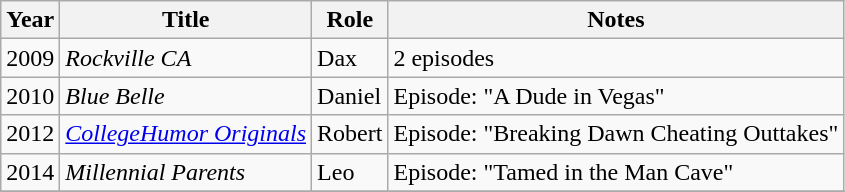<table class="wikitable">
<tr>
<th>Year</th>
<th>Title</th>
<th>Role</th>
<th>Notes</th>
</tr>
<tr>
<td>2009</td>
<td><em>Rockville CA</em></td>
<td>Dax</td>
<td>2 episodes</td>
</tr>
<tr>
<td>2010</td>
<td><em>Blue Belle</em></td>
<td>Daniel</td>
<td>Episode: "A Dude in Vegas"</td>
</tr>
<tr>
<td>2012</td>
<td><em><a href='#'>CollegeHumor Originals</a></em></td>
<td>Robert</td>
<td>Episode: "Breaking Dawn Cheating Outtakes"</td>
</tr>
<tr>
<td>2014</td>
<td><em>Millennial Parents</em></td>
<td>Leo</td>
<td>Episode: "Tamed in the Man Cave"</td>
</tr>
<tr>
</tr>
</table>
